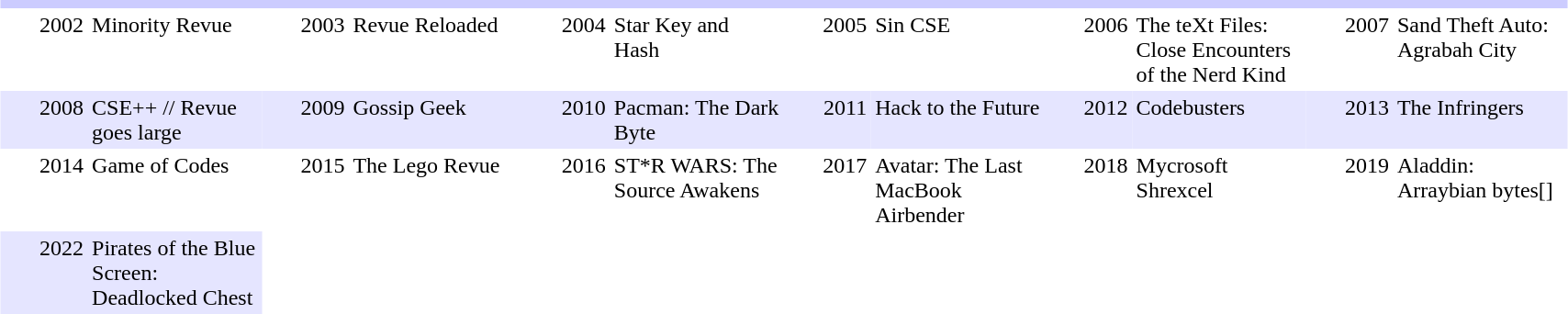<table class="toccolours"  width="90%" align="center" border="0" valign="top" cellspacing=0 cellpadding=3 style="text-left; border-collapse:collapse">
<tr style="background:#ccccff">
<th colspan=12> </th>
</tr>
<tr valign="top">
<td width="5%" align="right">2002</td>
<td width="10%">Minority Revue</td>
<td width="5%" align="right">2003</td>
<td width="10%">Revue Reloaded</td>
<td width="5%" align="right">2004</td>
<td width="10%">Star Key and Hash</td>
<td width="5%" align="right">2005</td>
<td width="10%">Sin CSE</td>
<td width="5%" align="right">2006</td>
<td width="10%">The teXt Files: Close Encounters of the Nerd Kind</td>
<td width="5%" align="right">2007</td>
<td width="10%">Sand Theft Auto: Agrabah City</td>
</tr>
<tr style="background:#E5E5FF" valign="top">
<td width="5%" align="right">2008</td>
<td width="10%">CSE++ // Revue goes large</td>
<td width="5%" align="right">2009</td>
<td width="10%">Gossip Geek</td>
<td width="5%" align="right">2010</td>
<td width="10%">Pacman: The Dark Byte</td>
<td width="5%" align="right">2011</td>
<td width="10%">Hack to the Future</td>
<td width="5%" align="right">2012</td>
<td width="10%">Codebusters</td>
<td width="5%" align="right">2013</td>
<td width="10%">The Infringers</td>
</tr>
<tr valign="top">
<td width="5%" align="right">2014</td>
<td width="10%">Game of Codes</td>
<td width="5%" align="right">2015</td>
<td width="10%">The Lego Revue</td>
<td width="5%" align="right">2016</td>
<td width="10%">ST*R WARS: The Source Awakens</td>
<td width="5%" align="right">2017</td>
<td width="10%">Avatar: The Last MacBook Airbender</td>
<td width="5%" align="right">2018</td>
<td width="10%">Mycrosoft Shrexcel</td>
<td width="5%" align="right">2019</td>
<td width="10%">Aladdin: Arraybian bytes[]</td>
</tr>
<tr style="background:#E5E5FF" valign="top">
<td width="5%" align="right">2022</td>
<td width="10%">Pirates of the Blue Screen: Deadlocked Chest</td>
</tr>
</table>
